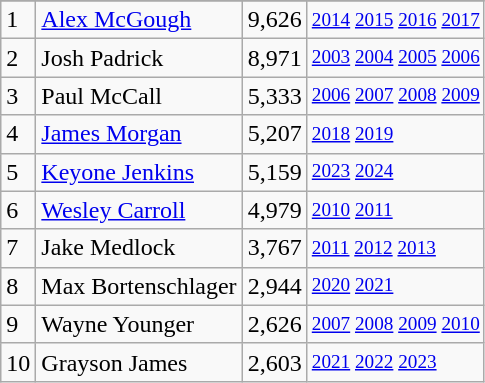<table class="wikitable">
<tr>
</tr>
<tr>
<td>1</td>
<td><a href='#'>Alex McGough</a></td>
<td><abbr>9,626</abbr></td>
<td style="font-size:80%;"><a href='#'>2014</a> <a href='#'>2015</a> <a href='#'>2016</a> <a href='#'>2017</a></td>
</tr>
<tr>
<td>2</td>
<td>Josh Padrick</td>
<td><abbr>8,971</abbr></td>
<td style="font-size:80%;"><a href='#'>2003</a> <a href='#'>2004</a> <a href='#'>2005</a> <a href='#'>2006</a></td>
</tr>
<tr>
<td>3</td>
<td>Paul McCall</td>
<td><abbr>5,333</abbr></td>
<td style="font-size:80%;"><a href='#'>2006</a> <a href='#'>2007</a> <a href='#'>2008</a> <a href='#'>2009</a></td>
</tr>
<tr>
<td>4</td>
<td><a href='#'>James Morgan</a></td>
<td><abbr>5,207</abbr></td>
<td style="font-size:80%;"><a href='#'>2018</a> <a href='#'>2019</a></td>
</tr>
<tr>
<td>5</td>
<td><a href='#'>Keyone Jenkins</a></td>
<td><abbr>5,159</abbr></td>
<td style="font-size:80%;"><a href='#'>2023</a> <a href='#'>2024</a></td>
</tr>
<tr>
<td>6</td>
<td><a href='#'>Wesley Carroll</a></td>
<td><abbr>4,979</abbr></td>
<td style="font-size:80%;"><a href='#'>2010</a> <a href='#'>2011</a></td>
</tr>
<tr>
<td>7</td>
<td>Jake Medlock</td>
<td><abbr>3,767</abbr></td>
<td style="font-size:80%;"><a href='#'>2011</a> <a href='#'>2012</a> <a href='#'>2013</a></td>
</tr>
<tr>
<td>8</td>
<td>Max Bortenschlager</td>
<td><abbr>2,944</abbr></td>
<td style="font-size:80%;"><a href='#'>2020</a> <a href='#'>2021</a></td>
</tr>
<tr>
<td>9</td>
<td>Wayne Younger</td>
<td><abbr>2,626</abbr></td>
<td style="font-size:80%;"><a href='#'>2007</a> <a href='#'>2008</a> <a href='#'>2009</a> <a href='#'>2010</a></td>
</tr>
<tr>
<td>10</td>
<td>Grayson James</td>
<td><abbr>2,603</abbr></td>
<td style="font-size:80%;"><a href='#'>2021</a> <a href='#'>2022</a> <a href='#'>2023</a></td>
</tr>
</table>
